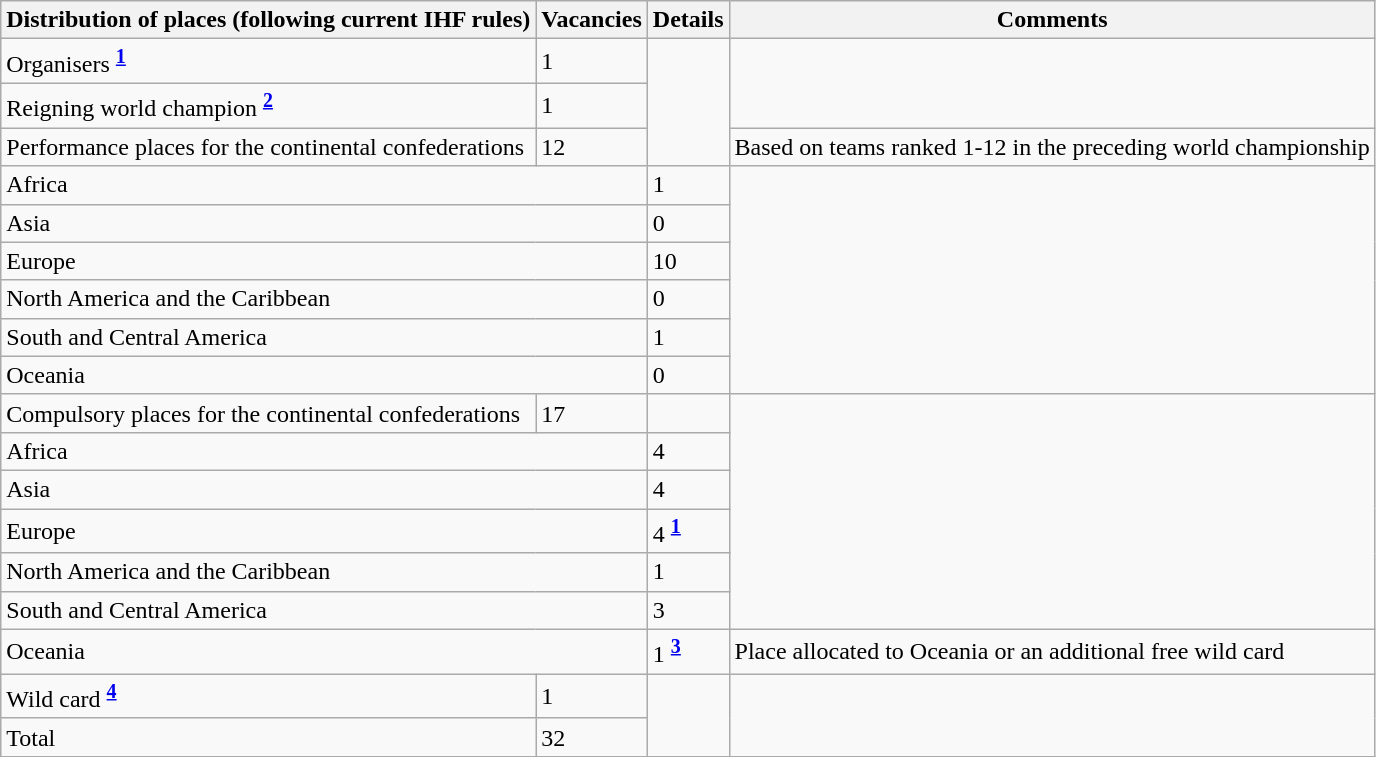<table class="wikitable">
<tr>
<th>Distribution of places (following current IHF rules)</th>
<th>Vacancies</th>
<th>Details</th>
<th>Comments</th>
</tr>
<tr>
<td>Organisers <sup><strong><a href='#'>1</a></strong></sup></td>
<td>1</td>
<td rowspan=3></td>
<td rowspan=2></td>
</tr>
<tr>
<td>Reigning world champion <sup><strong><a href='#'>2</a></strong></sup></td>
<td>1</td>
</tr>
<tr>
<td>Performance places for the continental confederations</td>
<td>12</td>
<td>Based on teams ranked 1-12 in the preceding world championship</td>
</tr>
<tr>
<td colspan=2>Africa</td>
<td>1</td>
<td rowspan=6></td>
</tr>
<tr>
<td colspan=2>Asia</td>
<td>0</td>
</tr>
<tr>
<td colspan=2>Europe</td>
<td>10</td>
</tr>
<tr>
<td colspan=2>North America and the Caribbean</td>
<td>0</td>
</tr>
<tr>
<td colspan=2>South and Central America</td>
<td>1</td>
</tr>
<tr>
<td colspan=2>Oceania</td>
<td>0</td>
</tr>
<tr>
<td>Compulsory places for the continental confederations</td>
<td>17</td>
<td></td>
<td rowspan=6></td>
</tr>
<tr>
<td colspan=2>Africa</td>
<td>4</td>
</tr>
<tr>
<td colspan=2>Asia</td>
<td>4</td>
</tr>
<tr>
<td colspan=2>Europe</td>
<td>4 <sup><strong><a href='#'>1</a></strong></sup></td>
</tr>
<tr>
<td colspan=2>North America and the Caribbean</td>
<td>1</td>
</tr>
<tr>
<td colspan=2>South and Central America</td>
<td>3</td>
</tr>
<tr>
<td colspan=2>Oceania</td>
<td>1 <sup><strong><a href='#'>3</a></strong></sup></td>
<td>Place allocated to Oceania or an additional free wild card</td>
</tr>
<tr>
<td>Wild card <sup><strong><a href='#'>4</a></strong></sup></td>
<td>1</td>
<td rowspan=2></td>
</tr>
<tr>
<td>Total</td>
<td>32</td>
</tr>
</table>
